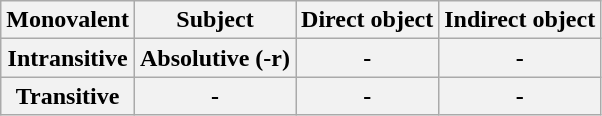<table class="wikitable">
<tr>
<th>Monovalent</th>
<th>Subject</th>
<th>Direct object</th>
<th>Indirect object</th>
</tr>
<tr>
<th>Intransitive</th>
<th>Absolutive (-r)</th>
<th>-</th>
<th>-</th>
</tr>
<tr>
<th>Transitive</th>
<th>-</th>
<th>-</th>
<th>-</th>
</tr>
</table>
